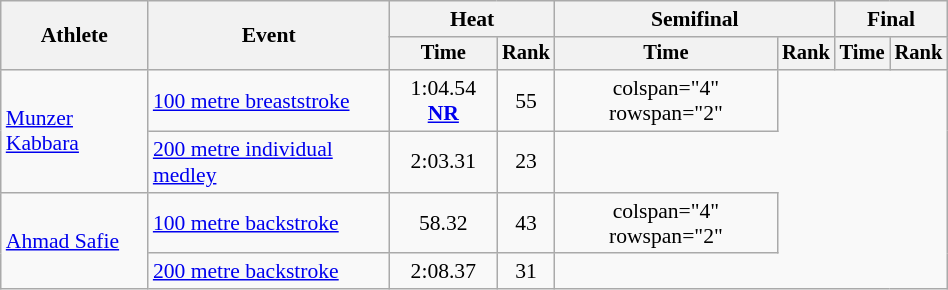<table class="wikitable" style="text-align:center; font-size:90%; width:50%;">
<tr>
<th rowspan="2">Athlete</th>
<th rowspan="2">Event</th>
<th colspan="2">Heat</th>
<th colspan="2">Semifinal</th>
<th colspan="2">Final</th>
</tr>
<tr style="font-size:95%">
<th>Time</th>
<th>Rank</th>
<th>Time</th>
<th>Rank</th>
<th>Time</th>
<th>Rank</th>
</tr>
<tr align=center>
<td align=left rowspan="2"><a href='#'>Munzer Kabbara</a></td>
<td align=left><a href='#'>100 metre breaststroke</a></td>
<td>1:04.54  <strong><a href='#'>NR</a></strong></td>
<td>55</td>
<td>colspan="4" rowspan="2"</td>
</tr>
<tr align=center>
<td align=left><a href='#'>200 metre individual medley</a></td>
<td>2:03.31</td>
<td>23</td>
</tr>
<tr align=center>
<td align=left rowspan="2"><a href='#'>Ahmad Safie</a></td>
<td align=left><a href='#'>100 metre backstroke</a></td>
<td>58.32</td>
<td>43</td>
<td>colspan="4" rowspan="2"</td>
</tr>
<tr align=center>
<td align=left><a href='#'>200 metre backstroke</a></td>
<td>2:08.37</td>
<td>31</td>
</tr>
</table>
